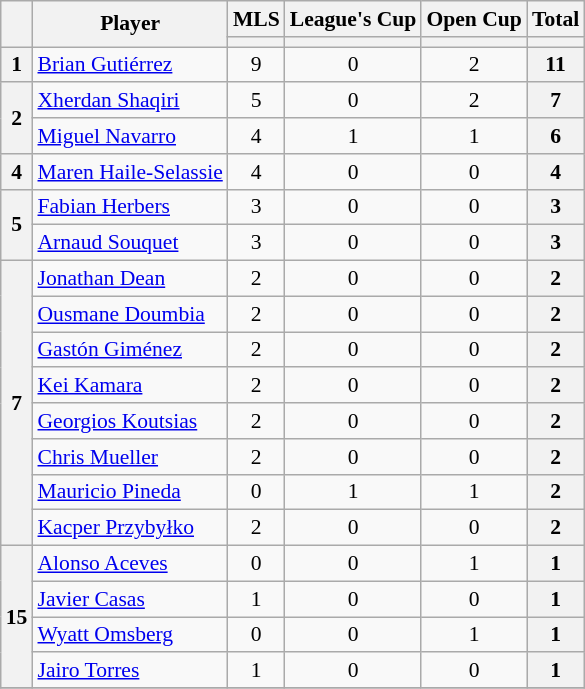<table class="wikitable sortable" style="text-align:center; font-size:90%">
<tr>
<th rowspan="2"></th>
<th rowspan="2">Player</th>
<th colspan="1">MLS</th>
<th colspan="1">League's Cup</th>
<th colspan="1">Open Cup</th>
<th colspan="1">Total</th>
</tr>
<tr>
<th></th>
<th></th>
<th></th>
<th></th>
</tr>
<tr>
<th>1</th>
<td style="text-align:left;" data-sort-value="Gutiérrez, Brian"> <a href='#'>Brian Gutiérrez</a><br></td>
<td>9<br></td>
<td>0<br></td>
<td>2<br></td>
<th>11</th>
</tr>
<tr>
<th rowspan="2">2</th>
<td style="text-align:left;" data-sort-value="Shaqiri, Xherdan"> <a href='#'>Xherdan Shaqiri</a><br></td>
<td>5<br></td>
<td>0<br></td>
<td>2<br></td>
<th>7</th>
</tr>
<tr>
<td style="text-align:left;" data-sort-value="Navarro, Miguel"> <a href='#'>Miguel Navarro</a><br></td>
<td>4<br></td>
<td>1<br></td>
<td>1<br></td>
<th>6</th>
</tr>
<tr>
<th>4</th>
<td style="text-align:left;" data-sort-value="Haile-Selassie, Maren"> <a href='#'>Maren Haile-Selassie</a><br></td>
<td>4<br></td>
<td>0<br></td>
<td>0<br></td>
<th>4</th>
</tr>
<tr>
<th rowspan="2">5</th>
<td style="text-align:left;" data-sort-value="Herbers, Fabian"> <a href='#'>Fabian Herbers</a><br></td>
<td>3<br></td>
<td>0<br></td>
<td>0<br></td>
<th>3</th>
</tr>
<tr>
<td style="text-align:left;" data-sort-value="Souquet, Arnaud"> <a href='#'>Arnaud Souquet</a><br></td>
<td>3<br></td>
<td>0<br></td>
<td>0<br></td>
<th>3</th>
</tr>
<tr>
<th rowspan="8">7</th>
<td style="text-align:left;" data-sort-value="Dean, Jonathan"> <a href='#'>Jonathan Dean</a><br></td>
<td>2<br></td>
<td>0<br></td>
<td>0<br></td>
<th>2</th>
</tr>
<tr>
<td style="text-align:left;" data-sort-value="Doumbia, Ousmane"> <a href='#'>Ousmane Doumbia</a><br></td>
<td>2<br></td>
<td>0<br></td>
<td>0<br></td>
<th>2</th>
</tr>
<tr>
<td style="text-align:left;" data-sort-value="Gimenez, Gaston"> <a href='#'>Gastón Giménez</a><br></td>
<td>2<br></td>
<td>0<br></td>
<td>0<br></td>
<th>2</th>
</tr>
<tr>
<td style="text-align:left;" data-sort-value="Kamara, Kei"> <a href='#'>Kei Kamara</a><br></td>
<td>2<br></td>
<td>0<br></td>
<td>0<br></td>
<th>2</th>
</tr>
<tr>
<td style="text-align:left;" data-sort-value="Koutsias, Georgios"> <a href='#'>Georgios Koutsias</a><br></td>
<td>2<br></td>
<td>0<br></td>
<td>0<br></td>
<th>2</th>
</tr>
<tr>
<td style="text-align:left;" data-sort-value="Mueller, Chris"> <a href='#'>Chris Mueller</a><br></td>
<td>2<br></td>
<td>0<br></td>
<td>0<br></td>
<th>2</th>
</tr>
<tr>
<td style="text-align:left;" data-sort-value="Pineda, Mauricio"> <a href='#'>Mauricio Pineda</a><br></td>
<td>0<br></td>
<td>1<br></td>
<td>1<br></td>
<th>2</th>
</tr>
<tr>
<td style="text-align:left;" data-sort-value="Przybyłko, Kacper"> <a href='#'>Kacper Przybyłko</a><br></td>
<td>2<br></td>
<td>0<br></td>
<td>0<br></td>
<th>2</th>
</tr>
<tr>
<th rowspan="4">15</th>
<td style="text-align:left;" data-sort-value="Aceves, Alonso"> <a href='#'>Alonso Aceves</a><br></td>
<td>0<br></td>
<td>0<br></td>
<td>1<br></td>
<th>1</th>
</tr>
<tr>
<td style="text-align:left;" data-sort-value="Casas, Javier"> <a href='#'>Javier Casas</a><br></td>
<td>1<br></td>
<td>0<br></td>
<td>0<br></td>
<th>1</th>
</tr>
<tr>
<td style="text-align:left;" data-sort-value="Omsberg, Wyatt"> <a href='#'>Wyatt Omsberg</a><br></td>
<td>0<br></td>
<td>0<br></td>
<td>1<br></td>
<th>1</th>
</tr>
<tr>
<td style="text-align:left;" data-sort-value="Torres, Jairo"> <a href='#'>Jairo Torres</a><br></td>
<td>1<br></td>
<td>0<br></td>
<td>0<br></td>
<th>1</th>
</tr>
<tr>
</tr>
</table>
